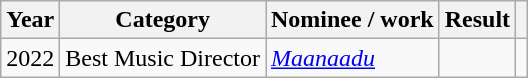<table class="wikitable">
<tr>
<th>Year</th>
<th>Category</th>
<th>Nominee / work</th>
<th>Result</th>
<th></th>
</tr>
<tr>
<td>2022</td>
<td>Best Music Director</td>
<td><em><a href='#'>Maanaadu</a></em></td>
<td></td>
<td></td>
</tr>
</table>
